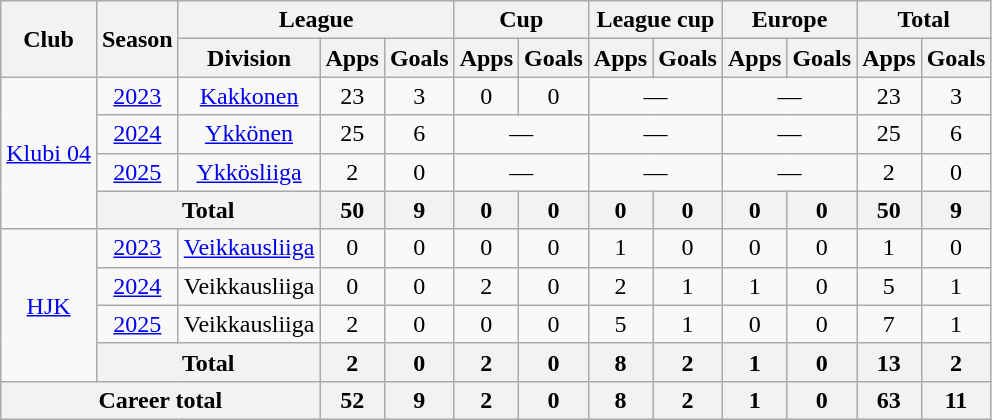<table class="wikitable" style="text-align:center">
<tr>
<th rowspan="2">Club</th>
<th rowspan="2">Season</th>
<th colspan="3">League</th>
<th colspan="2">Cup</th>
<th colspan="2">League cup</th>
<th colspan="2">Europe</th>
<th colspan="2">Total</th>
</tr>
<tr>
<th>Division</th>
<th>Apps</th>
<th>Goals</th>
<th>Apps</th>
<th>Goals</th>
<th>Apps</th>
<th>Goals</th>
<th>Apps</th>
<th>Goals</th>
<th>Apps</th>
<th>Goals</th>
</tr>
<tr>
<td rowspan="4"><a href='#'>Klubi 04</a></td>
<td><a href='#'>2023</a></td>
<td><a href='#'>Kakkonen</a></td>
<td>23</td>
<td>3</td>
<td>0</td>
<td>0</td>
<td colspan="2">—</td>
<td colspan="2">—</td>
<td>23</td>
<td>3</td>
</tr>
<tr>
<td><a href='#'>2024</a></td>
<td><a href='#'>Ykkönen</a></td>
<td>25</td>
<td>6</td>
<td colspan="2">—</td>
<td colspan="2">—</td>
<td colspan="2">—</td>
<td>25</td>
<td>6</td>
</tr>
<tr>
<td><a href='#'>2025</a></td>
<td><a href='#'>Ykkösliiga</a></td>
<td>2</td>
<td>0</td>
<td colspan="2">—</td>
<td colspan="2">—</td>
<td colspan="2">—</td>
<td>2</td>
<td>0</td>
</tr>
<tr>
<th colspan="2">Total</th>
<th>50</th>
<th>9</th>
<th>0</th>
<th>0</th>
<th>0</th>
<th>0</th>
<th>0</th>
<th>0</th>
<th>50</th>
<th>9</th>
</tr>
<tr>
<td rowspan=4><a href='#'>HJK</a></td>
<td><a href='#'>2023</a></td>
<td><a href='#'>Veikkausliiga</a></td>
<td>0</td>
<td>0</td>
<td>0</td>
<td>0</td>
<td>1</td>
<td>0</td>
<td>0</td>
<td>0</td>
<td>1</td>
<td>0</td>
</tr>
<tr>
<td><a href='#'>2024</a></td>
<td>Veikkausliiga</td>
<td>0</td>
<td>0</td>
<td>2</td>
<td>0</td>
<td>2</td>
<td>1</td>
<td>1</td>
<td>0</td>
<td>5</td>
<td>1</td>
</tr>
<tr>
<td><a href='#'>2025</a></td>
<td>Veikkausliiga</td>
<td>2</td>
<td>0</td>
<td>0</td>
<td>0</td>
<td>5</td>
<td>1</td>
<td>0</td>
<td>0</td>
<td>7</td>
<td>1</td>
</tr>
<tr>
<th colspan="2">Total</th>
<th>2</th>
<th>0</th>
<th>2</th>
<th>0</th>
<th>8</th>
<th>2</th>
<th>1</th>
<th>0</th>
<th>13</th>
<th>2</th>
</tr>
<tr>
<th colspan="3">Career total</th>
<th>52</th>
<th>9</th>
<th>2</th>
<th>0</th>
<th>8</th>
<th>2</th>
<th>1</th>
<th>0</th>
<th>63</th>
<th>11</th>
</tr>
</table>
